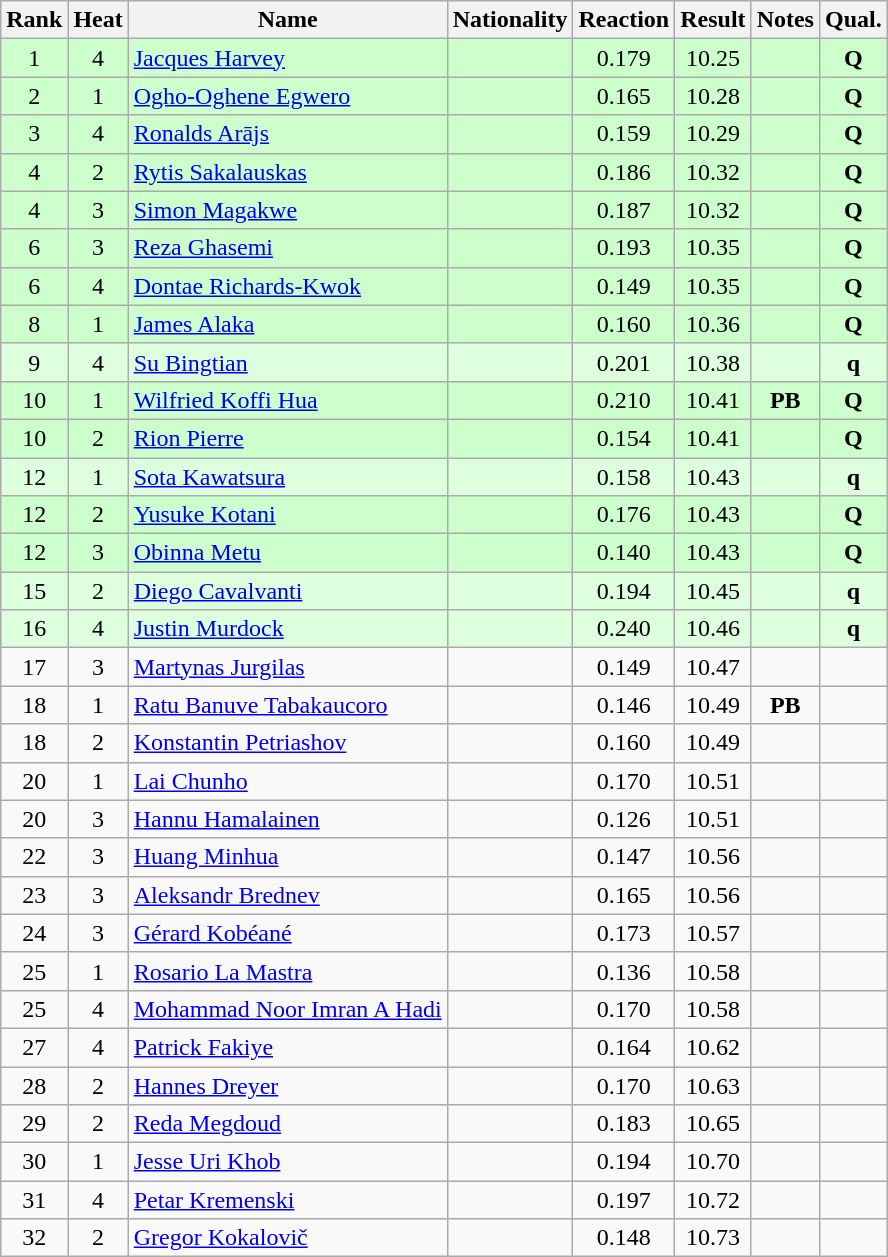<table class="wikitable sortable" style="text-align:center">
<tr>
<th>Rank</th>
<th>Heat</th>
<th>Name</th>
<th>Nationality</th>
<th>Reaction</th>
<th>Result</th>
<th>Notes</th>
<th>Qual.</th>
</tr>
<tr bgcolor=ccffcc>
<td>1</td>
<td>4</td>
<td align="left"><a href='#'>Jacques Harvey</a></td>
<td align="left"></td>
<td>0.179</td>
<td>10.25</td>
<td></td>
<td><strong>Q</strong></td>
</tr>
<tr bgcolor=ccffcc>
<td>2</td>
<td>1</td>
<td align="left"><a href='#'>Ogho-Oghene Egwero</a></td>
<td align="left"></td>
<td>0.165</td>
<td>10.28</td>
<td></td>
<td><strong>Q</strong></td>
</tr>
<tr bgcolor=ccffcc>
<td>3</td>
<td>4</td>
<td align="left"><a href='#'>Ronalds Arājs</a></td>
<td align="left"></td>
<td>0.159</td>
<td>10.29</td>
<td></td>
<td><strong>Q</strong></td>
</tr>
<tr bgcolor=ccffcc>
<td>4</td>
<td>2</td>
<td align="left"><a href='#'>Rytis Sakalauskas</a></td>
<td align="left"></td>
<td>0.186</td>
<td>10.32</td>
<td></td>
<td><strong>Q</strong></td>
</tr>
<tr bgcolor=ccffcc>
<td>4</td>
<td>3</td>
<td align="left"><a href='#'>Simon Magakwe</a></td>
<td align="left"></td>
<td>0.187</td>
<td>10.32</td>
<td></td>
<td><strong>Q</strong></td>
</tr>
<tr bgcolor=ccffcc>
<td>6</td>
<td>3</td>
<td align="left"><a href='#'>Reza Ghasemi</a></td>
<td align="left"></td>
<td>0.193</td>
<td>10.35</td>
<td></td>
<td><strong>Q</strong></td>
</tr>
<tr bgcolor=ccffcc>
<td>6</td>
<td>4</td>
<td align="left"><a href='#'>Dontae Richards-Kwok</a></td>
<td align="left"></td>
<td>0.149</td>
<td>10.35</td>
<td></td>
<td><strong>Q</strong></td>
</tr>
<tr bgcolor=ccffcc>
<td>8</td>
<td>1</td>
<td align="left"><a href='#'>James Alaka</a></td>
<td align="left"></td>
<td>0.160</td>
<td>10.36</td>
<td></td>
<td><strong>Q</strong></td>
</tr>
<tr bgcolor=ddffdd>
<td>9</td>
<td>4</td>
<td align="left"><a href='#'>Su Bingtian</a></td>
<td align="left"></td>
<td>0.201</td>
<td>10.38</td>
<td></td>
<td><strong>q</strong></td>
</tr>
<tr bgcolor=ccffcc>
<td>10</td>
<td>1</td>
<td align="left"><a href='#'>Wilfried Koffi Hua</a></td>
<td align="left"></td>
<td>0.210</td>
<td>10.41</td>
<td><strong>PB</strong></td>
<td><strong>Q</strong></td>
</tr>
<tr bgcolor=ccffcc>
<td>10</td>
<td>2</td>
<td align="left"><a href='#'>Rion Pierre</a></td>
<td align="left"></td>
<td>0.154</td>
<td>10.41</td>
<td></td>
<td><strong>Q</strong></td>
</tr>
<tr bgcolor=ddffdd>
<td>12</td>
<td>1</td>
<td align="left"><a href='#'>Sota Kawatsura</a></td>
<td align="left"></td>
<td>0.158</td>
<td>10.43</td>
<td></td>
<td><strong>q</strong></td>
</tr>
<tr bgcolor=ccffcc>
<td>12</td>
<td>2</td>
<td align="left"><a href='#'>Yusuke Kotani</a></td>
<td align="left"></td>
<td>0.176</td>
<td>10.43</td>
<td></td>
<td><strong>Q</strong></td>
</tr>
<tr bgcolor=ccffcc>
<td>12</td>
<td>3</td>
<td align="left"><a href='#'>Obinna Metu</a></td>
<td align="left"></td>
<td>0.140</td>
<td>10.43</td>
<td></td>
<td><strong>Q</strong></td>
</tr>
<tr bgcolor=ddffdd>
<td>15</td>
<td>2</td>
<td align="left"><a href='#'>Diego Cavalvanti</a></td>
<td align="left"></td>
<td>0.194</td>
<td>10.45</td>
<td></td>
<td><strong>q</strong></td>
</tr>
<tr bgcolor=ddffdd>
<td>16</td>
<td>4</td>
<td align="left"><a href='#'>Justin Murdock</a></td>
<td align="left"></td>
<td>0.240</td>
<td>10.46</td>
<td></td>
<td><strong>q</strong></td>
</tr>
<tr>
<td>17</td>
<td>3</td>
<td align="left"><a href='#'>Martynas Jurgilas</a></td>
<td align="left"></td>
<td>0.149</td>
<td>10.47</td>
<td></td>
<td></td>
</tr>
<tr>
<td>18</td>
<td>1</td>
<td align="left"><a href='#'>Ratu Banuve Tabakaucoro</a></td>
<td align="left"></td>
<td>0.146</td>
<td>10.49</td>
<td><strong>PB</strong></td>
<td></td>
</tr>
<tr>
<td>18</td>
<td>2</td>
<td align="left"><a href='#'>Konstantin Petriashov</a></td>
<td align="left"></td>
<td>0.160</td>
<td>10.49</td>
<td></td>
<td></td>
</tr>
<tr>
<td>20</td>
<td>1</td>
<td align="left"><a href='#'>Lai Chunho</a></td>
<td align="left"></td>
<td>0.170</td>
<td>10.51</td>
<td></td>
<td></td>
</tr>
<tr>
<td>20</td>
<td>3</td>
<td align="left"><a href='#'>Hannu Hamalainen</a></td>
<td align="left"></td>
<td>0.126</td>
<td>10.51</td>
<td></td>
<td></td>
</tr>
<tr>
<td>22</td>
<td>3</td>
<td align="left"><a href='#'>Huang Minhua</a></td>
<td align="left"></td>
<td>0.147</td>
<td>10.56</td>
<td></td>
<td></td>
</tr>
<tr>
<td>23</td>
<td>3</td>
<td align="left"><a href='#'>Aleksandr Brednev</a></td>
<td align="left"></td>
<td>0.165</td>
<td>10.56</td>
<td></td>
<td></td>
</tr>
<tr>
<td>24</td>
<td>3</td>
<td align="left"><a href='#'>Gérard Kobéané</a></td>
<td align="left"></td>
<td>0.173</td>
<td>10.57</td>
<td></td>
<td></td>
</tr>
<tr>
<td>25</td>
<td>1</td>
<td align="left"><a href='#'>Rosario La Mastra</a></td>
<td align="left"></td>
<td>0.136</td>
<td>10.58</td>
<td></td>
<td></td>
</tr>
<tr>
<td>25</td>
<td>4</td>
<td align="left"><a href='#'>Mohammad Noor Imran A Hadi</a></td>
<td align="left"></td>
<td>0.170</td>
<td>10.58</td>
<td></td>
<td></td>
</tr>
<tr>
<td>27</td>
<td>4</td>
<td align="left"><a href='#'>Patrick Fakiye</a></td>
<td align="left"></td>
<td>0.164</td>
<td>10.62</td>
<td></td>
<td></td>
</tr>
<tr>
<td>28</td>
<td>2</td>
<td align="left"><a href='#'>Hannes Dreyer</a></td>
<td align="left"></td>
<td>0.170</td>
<td>10.63</td>
<td></td>
<td></td>
</tr>
<tr>
<td>29</td>
<td>2</td>
<td align="left"><a href='#'>Reda Megdoud</a></td>
<td align="left"></td>
<td>0.183</td>
<td>10.65</td>
<td></td>
<td></td>
</tr>
<tr>
<td>30</td>
<td>1</td>
<td align="left"><a href='#'>Jesse Uri Khob</a></td>
<td align="left"></td>
<td>0.194</td>
<td>10.70</td>
<td></td>
<td></td>
</tr>
<tr>
<td>31</td>
<td>4</td>
<td align="left"><a href='#'>Petar Kremenski</a></td>
<td align="left"></td>
<td>0.197</td>
<td>10.72</td>
<td></td>
<td></td>
</tr>
<tr>
<td>32</td>
<td>2</td>
<td align="left"><a href='#'>Gregor Kokalovič</a></td>
<td align="left"></td>
<td>0.148</td>
<td>10.73</td>
<td></td>
<td></td>
</tr>
</table>
